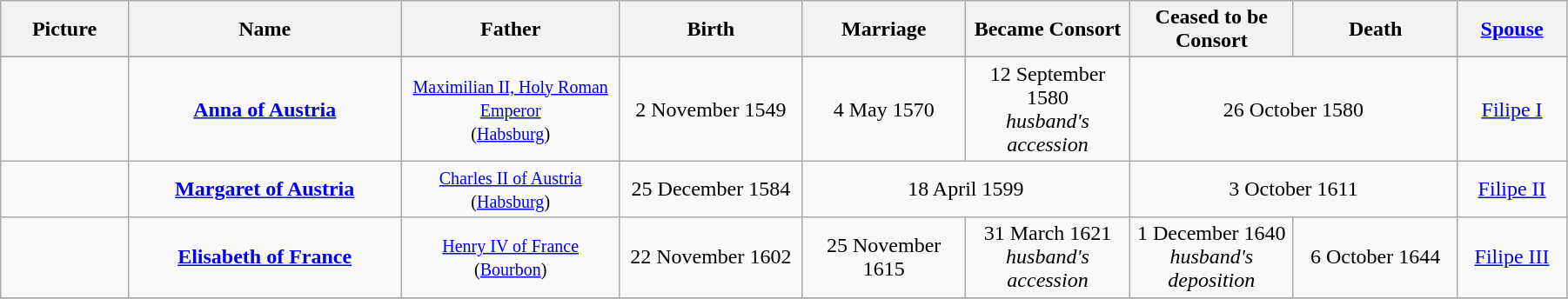<table width=95% class="wikitable">
<tr>
<th width = "7%">Picture</th>
<th width = "15%">Name</th>
<th width = "12%">Father</th>
<th width = "10%">Birth</th>
<th width = "9%">Marriage</th>
<th width = "9%">Became Consort</th>
<th width = "9%">Ceased to be Consort</th>
<th width = "9%">Death</th>
<th width = "6%"><a href='#'>Spouse</a></th>
</tr>
<tr>
</tr>
<tr>
<td align="center"></td>
<td align="center"><strong><a href='#'>Anna of Austria</a></strong></td>
<td align="center"><small><a href='#'>Maximilian II, Holy Roman Emperor</a><br>(<a href='#'>Habsburg</a>)</small></td>
<td align="center">2 November 1549</td>
<td align="center">4 May 1570</td>
<td align="center">12 September 1580<br><em>husband's accession</em></td>
<td align="center" colspan="2">26 October 1580</td>
<td align="center"><a href='#'>Filipe I</a></td>
</tr>
<tr>
<td align="center"></td>
<td align="center"><strong><a href='#'>Margaret of Austria</a></strong></td>
<td align="center"><small><a href='#'>Charles II of Austria</a><br>(<a href='#'>Habsburg</a>)</small></td>
<td align="center">25 December 1584</td>
<td align="center" colspan="2">18 April 1599</td>
<td align="center" colspan="2">3 October 1611</td>
<td align="center"><a href='#'>Filipe II</a></td>
</tr>
<tr>
<td align="center"></td>
<td align="center"><strong><a href='#'>Elisabeth of France</a></strong></td>
<td align="center"><small><a href='#'>Henry IV of France</a><br>(<a href='#'>Bourbon</a>)</small></td>
<td align="center">22 November 1602</td>
<td align="center">25 November 1615</td>
<td align="center">31 March 1621<br><em>husband's accession</em></td>
<td align="center">1 December 1640<br><em>husband's deposition</em></td>
<td align="center">6 October 1644</td>
<td align="center"><a href='#'>Filipe III</a></td>
</tr>
<tr>
</tr>
</table>
